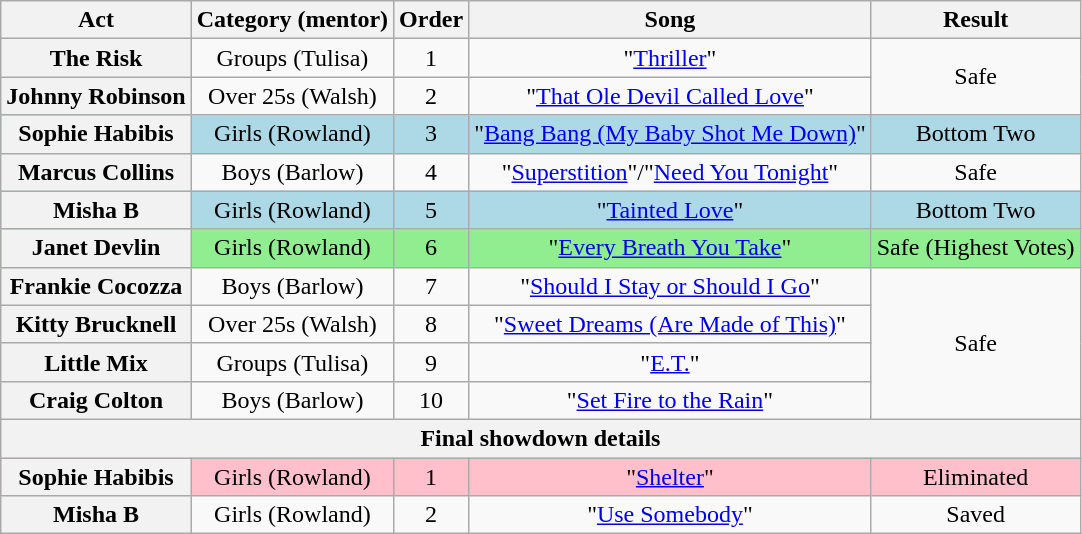<table class="wikitable plainrowheaders" style="text-align:center;">
<tr>
<th scope="col">Act</th>
<th scope="col">Category (mentor)</th>
<th scope="col">Order</th>
<th scope="col">Song</th>
<th scope="col">Result</th>
</tr>
<tr>
<th scope="row">The Risk</th>
<td>Groups (Tulisa)</td>
<td>1</td>
<td>"<a href='#'>Thriller</a>"</td>
<td rowspan=2>Safe</td>
</tr>
<tr>
<th scope="row">Johnny Robinson</th>
<td>Over 25s (Walsh)</td>
<td>2</td>
<td>"<a href='#'>That Ole Devil Called Love</a>"</td>
</tr>
<tr style="background:lightblue;">
<th scope="row">Sophie Habibis</th>
<td>Girls (Rowland)</td>
<td>3</td>
<td>"<a href='#'>Bang Bang (My Baby Shot Me Down)</a>"</td>
<td>Bottom Two</td>
</tr>
<tr>
<th scope="row">Marcus Collins</th>
<td>Boys (Barlow)</td>
<td>4</td>
<td>"<a href='#'>Superstition</a>"/"<a href='#'>Need You Tonight</a>"</td>
<td>Safe</td>
</tr>
<tr style="background:lightblue;">
<th scope="row">Misha B</th>
<td>Girls (Rowland)</td>
<td>5</td>
<td>"<a href='#'>Tainted Love</a>"</td>
<td>Bottom Two</td>
</tr>
<tr style="background:lightgreen;">
<th scope="row">Janet Devlin</th>
<td>Girls (Rowland)</td>
<td>6</td>
<td>"<a href='#'>Every Breath You Take</a>"</td>
<td>Safe (Highest Votes)</td>
</tr>
<tr>
<th scope="row">Frankie Cocozza</th>
<td>Boys (Barlow)</td>
<td>7</td>
<td>"<a href='#'>Should I Stay or Should I Go</a>"</td>
<td rowspan=4>Safe</td>
</tr>
<tr>
<th scope="row">Kitty Brucknell</th>
<td>Over 25s (Walsh)</td>
<td>8</td>
<td>"<a href='#'>Sweet Dreams (Are Made of This)</a>"</td>
</tr>
<tr>
<th scope="row">Little Mix</th>
<td>Groups (Tulisa)</td>
<td>9</td>
<td>"<a href='#'>E.T.</a>"</td>
</tr>
<tr>
<th scope="row">Craig Colton</th>
<td>Boys (Barlow)</td>
<td>10</td>
<td>"<a href='#'>Set Fire to the Rain</a>"</td>
</tr>
<tr>
<th colspan="5">Final showdown details</th>
</tr>
<tr style="background:pink;">
<th scope="row">Sophie Habibis</th>
<td>Girls (Rowland)</td>
<td>1</td>
<td>"<a href='#'>Shelter</a>"</td>
<td>Eliminated</td>
</tr>
<tr>
<th scope="row">Misha B</th>
<td>Girls (Rowland)</td>
<td>2</td>
<td>"<a href='#'>Use Somebody</a>"</td>
<td>Saved</td>
</tr>
</table>
